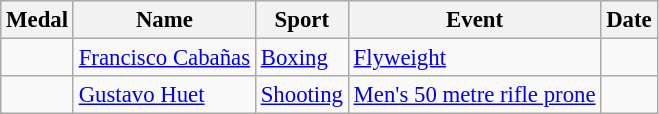<table class="wikitable sortable" style="font-size: 95%;">
<tr>
<th>Medal</th>
<th>Name</th>
<th>Sport</th>
<th>Event</th>
<th>Date</th>
</tr>
<tr>
<td></td>
<td><a href='#'>Francisco Cabañas</a></td>
<td><a href='#'>Boxing</a></td>
<td><a href='#'>Flyweight</a></td>
<td></td>
</tr>
<tr>
<td></td>
<td><a href='#'>Gustavo Huet</a></td>
<td><a href='#'>Shooting</a></td>
<td><a href='#'>Men's 50 metre rifle prone</a></td>
<td></td>
</tr>
</table>
